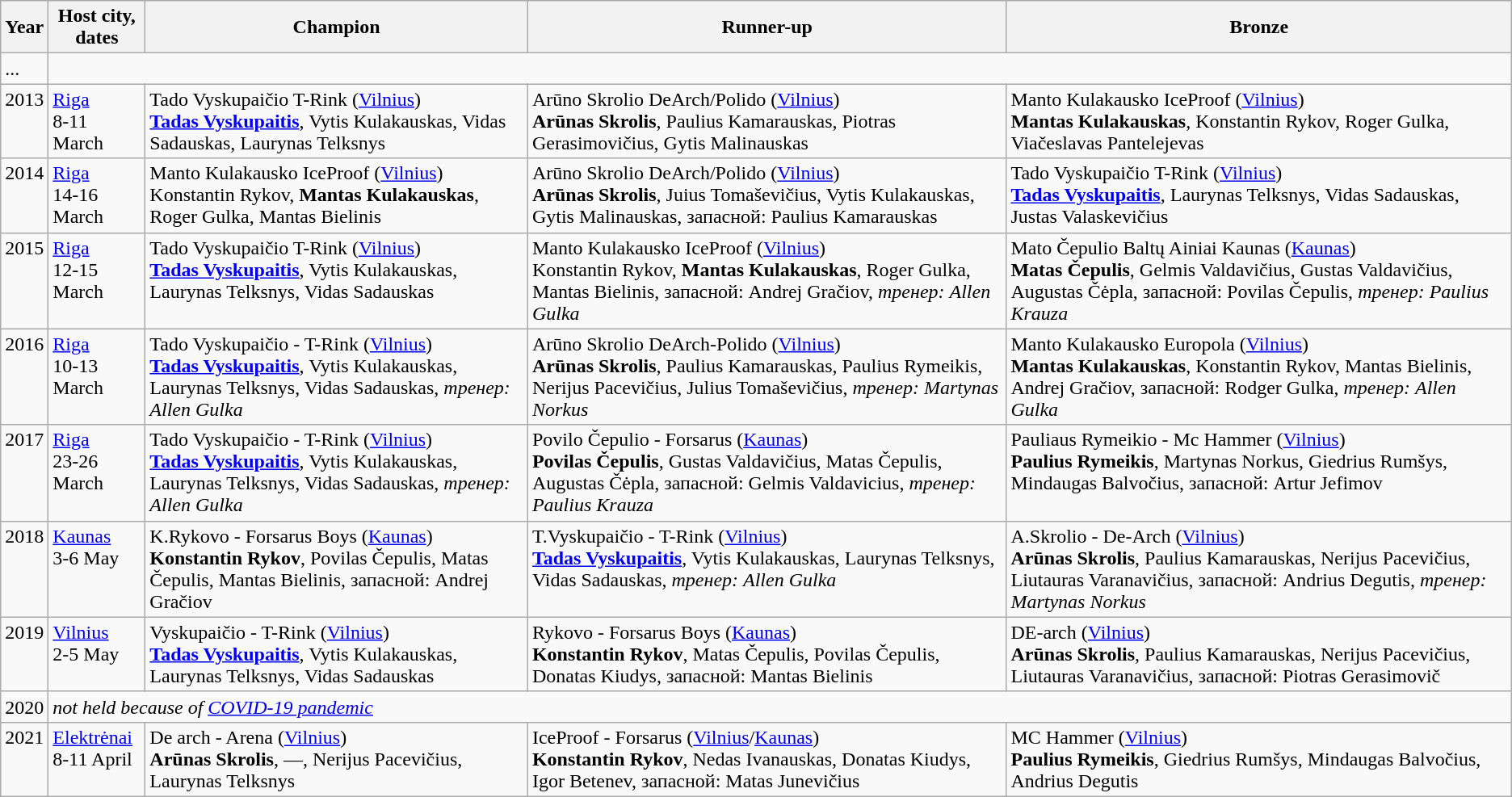<table class="wikitable">
<tr>
<th>Year</th>
<th>Host city,<br>dates</th>
<th>Champion</th>
<th>Runner-up</th>
<th>Bronze</th>
</tr>
<tr valign="top">
<td>...</td>
</tr>
<tr valign="top">
<td>2013</td>
<td><a href='#'>Riga</a><br>8-11 March</td>
<td>Tado Vyskupaičio T-Rink (<a href='#'>Vilnius</a>)<br><strong><a href='#'>Tadas Vyskupaitis</a></strong>, Vytis Kulakauskas, Vidas Sadauskas, Laurynas Telksnys</td>
<td>Arūno Skrolio DeArch/Polido (<a href='#'>Vilnius</a>)<br><strong>Arūnas Skrolis</strong>, Paulius Kamarauskas, Piotras Gerasimovičius, Gytis Malinauskas</td>
<td>Manto Kulakausko IceProof (<a href='#'>Vilnius</a>)<br><strong>Mantas Kulakauskas</strong>, Konstantin Rykov, Roger Gulka, Viačeslavas Pantelejevas</td>
</tr>
<tr valign="top">
<td>2014</td>
<td><a href='#'>Riga</a><br>14-16 March</td>
<td>Manto Kulakausko IceProof (<a href='#'>Vilnius</a>)<br>Konstantin Rykov, <strong>Mantas Kulakauskas</strong>, Roger Gulka, Mantas Bielinis</td>
<td>Arūno Skrolio DeArch/Polido (<a href='#'>Vilnius</a>)<br><strong>Arūnas Skrolis</strong>, Juius Tomaševičius, Vytis Kulakauskas, Gytis Malinauskas, запасной: Paulius Kamarauskas</td>
<td>Tado Vyskupaičio T-Rink (<a href='#'>Vilnius</a>)<br><strong><a href='#'>Tadas Vyskupaitis</a></strong>, Laurynas Telksnys, Vidas Sadauskas, Justas Valaskevičius</td>
</tr>
<tr valign="top">
<td>2015</td>
<td><a href='#'>Riga</a><br>12-15 March</td>
<td>Tado Vyskupaičio T-Rink (<a href='#'>Vilnius</a>)<br><strong><a href='#'>Tadas Vyskupaitis</a></strong>, Vytis Kulakauskas, Laurynas Telksnys, Vidas Sadauskas</td>
<td>Manto Kulakausko IceProof (<a href='#'>Vilnius</a>)<br>Konstantin Rykov, <strong>Mantas Kulakauskas</strong>, Roger Gulka, Mantas Bielinis, запасной: Andrej Gračiov, <em>тренер: Allen Gulka</em></td>
<td>Mato Čepulio Baltų Ainiai Kaunas (<a href='#'>Kaunas</a>)<br><strong>Matas Čepulis</strong>, Gelmis Valdavičius, Gustas Valdavičius, Augustas Čėpla, запасной: Povilas Čepulis, <em>тренер: Paulius Krauza</em></td>
</tr>
<tr valign="top">
<td>2016</td>
<td><a href='#'>Riga</a><br>10-13 March</td>
<td>Tado Vyskupaičio - T-Rink (<a href='#'>Vilnius</a>)<br><strong><a href='#'>Tadas Vyskupaitis</a></strong>, Vytis Kulakauskas, Laurynas Telksnys, Vidas Sadauskas, <em>тренер: Allen Gulka</em></td>
<td>Arūno Skrolio DeArch-Polido (<a href='#'>Vilnius</a>)<br><strong>Arūnas Skrolis</strong>, Paulius Kamarauskas, Paulius Rymeikis, Nerijus Pacevičius, Julius Tomaševičius, <em>тренер: Martynas Norkus</em></td>
<td>Manto Kulakausko Europola (<a href='#'>Vilnius</a>)<br><strong>Mantas Kulakauskas</strong>, Konstantin Rykov, Mantas Bielinis, Andrej Gračiov, запасной: Rodger Gulka, <em>тренер: Allen Gulka</em></td>
</tr>
<tr valign="top">
<td>2017</td>
<td><a href='#'>Riga</a><br>23-26 March</td>
<td>Tado Vyskupaičio - T-Rink (<a href='#'>Vilnius</a>)<br><strong><a href='#'>Tadas Vyskupaitis</a></strong>, Vytis Kulakauskas, Laurynas Telksnys, Vidas Sadauskas, <em>тренер: Allen Gulka</em></td>
<td>Povilo Čepulio - Forsarus (<a href='#'>Kaunas</a>)<br><strong>Povilas Čepulis</strong>, Gustas Valdavičius, Matas Čepulis, Augustas Čėpla, запасной: Gelmis Valdavicius, <em>тренер: Paulius Krauza</em></td>
<td>Pauliaus Rymeikio - Mc Hammer (<a href='#'>Vilnius</a>)<br><strong>Paulius Rymeikis</strong>, Martynas Norkus, Giedrius Rumšys, Mindaugas Balvočius, запасной: Artur Jefimov</td>
</tr>
<tr valign="top">
<td>2018</td>
<td><a href='#'>Kaunas</a><br>3-6 May</td>
<td>K.Rykovo - Forsarus Boys (<a href='#'>Kaunas</a>)<br><strong>Konstantin Rykov</strong>, Povilas Čepulis, Matas Čepulis, Mantas Bielinis, запасной: Andrej Gračiov</td>
<td>T.Vyskupaičio - T-Rink (<a href='#'>Vilnius</a>)<br><strong><a href='#'>Tadas Vyskupaitis</a></strong>, Vytis Kulakauskas, Laurynas Telksnys, Vidas Sadauskas, <em>тренер: Allen Gulka</em></td>
<td>A.Skrolio - De-Arch (<a href='#'>Vilnius</a>)<br><strong>Arūnas Skrolis</strong>, Paulius Kamarauskas, Nerijus Pacevičius, Liutauras Varanavičius, запасной: Andrius Degutis, <em>тренер: Martynas Norkus</em></td>
</tr>
<tr valign="top">
<td>2019</td>
<td><a href='#'>Vilnius</a><br>2-5 May</td>
<td>Vyskupaičio - T-Rink (<a href='#'>Vilnius</a>)<br><strong><a href='#'>Tadas Vyskupaitis</a></strong>, Vytis Kulakauskas, Laurynas Telksnys, Vidas Sadauskas</td>
<td>Rykovo - Forsarus Boys (<a href='#'>Kaunas</a>)<br><strong>Konstantin Rykov</strong>, Matas Čepulis, Povilas Čepulis, Donatas Kiudys, запасной: Mantas Bielinis</td>
<td>DE-arch (<a href='#'>Vilnius</a>)<br><strong>Arūnas Skrolis</strong>, Paulius Kamarauskas, Nerijus Pacevičius, Liutauras Varanavičius, запасной: Piotras Gerasimovič</td>
</tr>
<tr valign="top">
<td>2020</td>
<td colspan=4><em>not held because of <a href='#'>COVID-19 pandemic</a></em></td>
</tr>
<tr valign="top">
<td>2021</td>
<td><a href='#'>Elektrėnai</a><br>8-11 April</td>
<td>De arch - Arena (<a href='#'>Vilnius</a>)<br><strong>Arūnas Skrolis</strong>, —, Nerijus Pacevičius, Laurynas Telksnys</td>
<td>IceProof - Forsarus (<a href='#'>Vilnius</a>/<a href='#'>Kaunas</a>)<br><strong>Konstantin Rykov</strong>, Nedas Ivanauskas, Donatas Kiudys, Igor Betenev, запасной: Matas Junevičius</td>
<td>MC Hammer (<a href='#'>Vilnius</a>)<br><strong>Paulius Rymeikis</strong>, Giedrius Rumšys, Mindaugas Balvočius, Andrius Degutis<br></td>
</tr>
</table>
